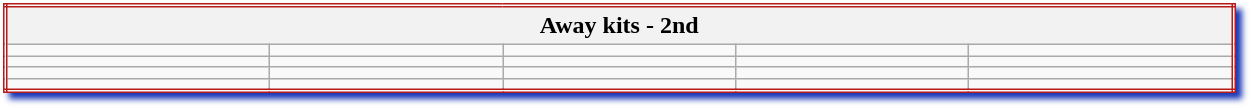<table class="wikitable mw-collapsible mw-collapsed" style="width:65%; border:double #B61B19; box-shadow: 4px 4px 4px #1937B7;">
<tr>
<th colspan="5">Away kits - 2nd</th>
</tr>
<tr>
<td></td>
<td></td>
<td></td>
<td></td>
<td></td>
</tr>
<tr>
<td></td>
<td></td>
<td></td>
<td></td>
<td></td>
</tr>
<tr>
<td></td>
<td></td>
<td></td>
<td></td>
<td></td>
</tr>
<tr>
<td></td>
<td></td>
<td></td>
<td></td>
<td></td>
</tr>
</table>
